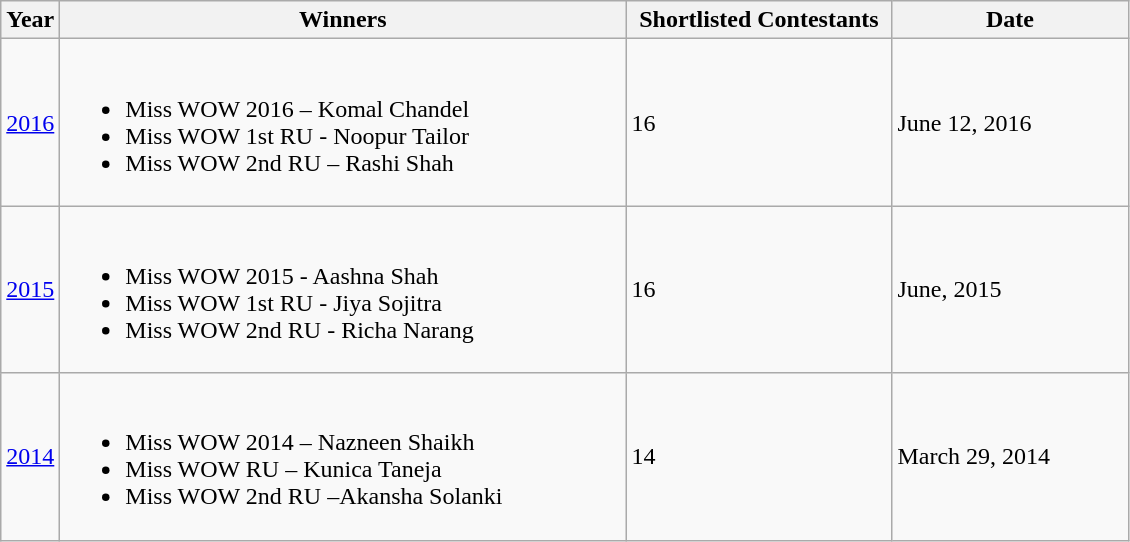<table class="wikitable ">
<tr>
<th>Year</th>
<th width=370>Winners</th>
<th width=170>Shortlisted Contestants</th>
<th width=150>Date</th>
</tr>
<tr>
<td><a href='#'>2016</a></td>
<td><br><ul><li>Miss WOW 2016 – Komal Chandel</li><li>Miss WOW 1st RU  - Noopur Tailor</li><li>Miss WOW 2nd RU – Rashi Shah</li></ul></td>
<td>16</td>
<td>June 12, 2016</td>
</tr>
<tr>
<td><a href='#'>2015</a></td>
<td><br><ul><li>Miss WOW 2015 - Aashna Shah</li><li>Miss WOW 1st RU - Jiya Sojitra</li><li>Miss WOW 2nd RU - Richa Narang</li></ul></td>
<td>16</td>
<td>June, 2015</td>
</tr>
<tr>
<td><a href='#'>2014</a></td>
<td><br><ul><li>Miss WOW 2014 – Nazneen Shaikh</li><li>Miss WOW RU – Kunica Taneja</li><li>Miss WOW 2nd RU –Akansha Solanki</li></ul></td>
<td>14</td>
<td>March 29, 2014</td>
</tr>
</table>
